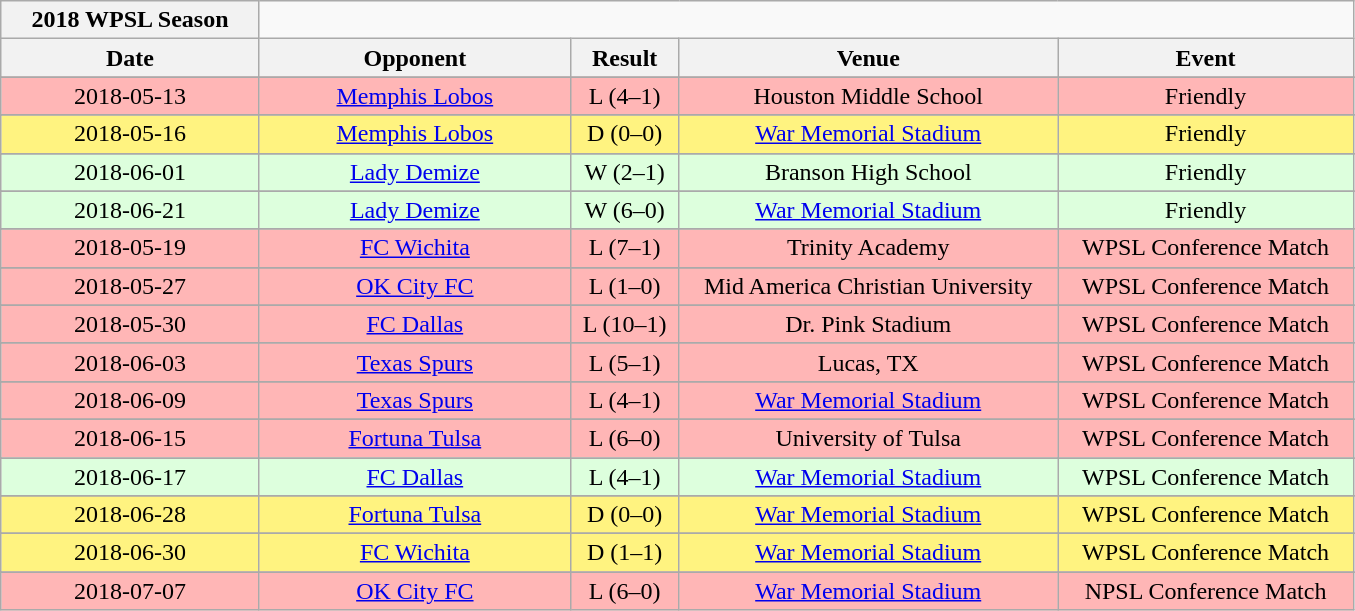<table class="wikitable mw-collapsible" style="text-align:center">
<tr>
<th>2018 WPSL Season</th>
</tr>
<tr>
<th width=165>Date</th>
<th width=200>Opponent</th>
<th width=65>Result</th>
<th width=245>Venue</th>
<th width=190>Event</th>
</tr>
<tr>
</tr>
<tr style="background:#ffb6b6;">
<td>2018-05-13</td>
<td><a href='#'>Memphis Lobos</a></td>
<td>L (4–1)</td>
<td>Houston Middle School</td>
<td>Friendly</td>
</tr>
<tr>
</tr>
<tr style="background:#fff380;">
<td>2018-05-16</td>
<td><a href='#'>Memphis Lobos</a></td>
<td>D (0–0)</td>
<td><a href='#'>War Memorial Stadium</a></td>
<td>Friendly</td>
</tr>
<tr>
</tr>
<tr style="background:#dfd">
<td>2018-06-01</td>
<td><a href='#'>Lady Demize</a></td>
<td>W (2–1)</td>
<td>Branson High School</td>
<td>Friendly</td>
</tr>
<tr>
</tr>
<tr style="background:#dfd">
<td>2018-06-21</td>
<td><a href='#'>Lady Demize</a></td>
<td>W (6–0)</td>
<td><a href='#'>War Memorial Stadium</a></td>
<td>Friendly</td>
</tr>
<tr>
</tr>
<tr style="background:#ffb6b6;">
<td>2018-05-19</td>
<td><a href='#'>FC Wichita</a></td>
<td>L (7–1)</td>
<td>Trinity Academy</td>
<td>WPSL Conference Match</td>
</tr>
<tr>
</tr>
<tr style="background:#ffb6b6;">
<td>2018-05-27</td>
<td><a href='#'>OK City FC</a></td>
<td>L (1–0)</td>
<td>Mid America Christian University</td>
<td>WPSL Conference Match</td>
</tr>
<tr>
</tr>
<tr style="background:#ffb6b6;">
<td>2018-05-30</td>
<td><a href='#'>FC Dallas</a></td>
<td>L (10–1)</td>
<td>Dr. Pink Stadium</td>
<td>WPSL Conference Match</td>
</tr>
<tr>
</tr>
<tr style="background:#ffb6b6;">
<td>2018-06-03</td>
<td><a href='#'>Texas Spurs</a></td>
<td>L (5–1)</td>
<td>Lucas, TX</td>
<td>WPSL Conference Match</td>
</tr>
<tr>
</tr>
<tr style="background:#ffb6b6;">
<td>2018-06-09</td>
<td><a href='#'>Texas Spurs</a></td>
<td>L (4–1)</td>
<td><a href='#'>War Memorial Stadium</a></td>
<td>WPSL Conference Match</td>
</tr>
<tr>
</tr>
<tr style="background:#ffb6b6;">
<td>2018-06-15</td>
<td><a href='#'>Fortuna Tulsa</a></td>
<td>L (6–0)</td>
<td>University of Tulsa</td>
<td>WPSL Conference Match</td>
</tr>
<tr>
</tr>
<tr style="background:#dfd;">
<td>2018-06-17</td>
<td><a href='#'>FC Dallas</a></td>
<td>L (4–1)</td>
<td><a href='#'>War Memorial Stadium</a></td>
<td>WPSL Conference Match</td>
</tr>
<tr>
</tr>
<tr style="background:#fff380;">
<td>2018-06-28</td>
<td><a href='#'>Fortuna Tulsa</a></td>
<td>D (0–0)</td>
<td><a href='#'>War Memorial Stadium</a></td>
<td>WPSL Conference Match</td>
</tr>
<tr>
</tr>
<tr style="background:#fff380;">
<td>2018-06-30</td>
<td><a href='#'>FC Wichita</a></td>
<td>D (1–1)</td>
<td><a href='#'>War Memorial Stadium</a></td>
<td>WPSL Conference Match</td>
</tr>
<tr>
</tr>
<tr style="background:#ffb6b6;">
<td>2018-07-07</td>
<td><a href='#'>OK City FC</a></td>
<td>L (6–0)</td>
<td><a href='#'>War Memorial Stadium</a></td>
<td>NPSL Conference Match</td>
</tr>
</table>
